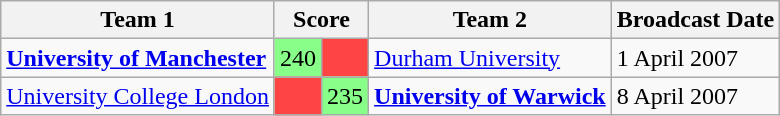<table class="wikitable" border="1">
<tr>
<th>Team 1</th>
<th colspan=2>Score</th>
<th>Team 2</th>
<th>Broadcast Date</th>
</tr>
<tr>
<td><strong><a href='#'>University of Manchester</a></strong></td>
<td style="background:#88ff88">240</td>
<td style="background:#ff4444"></td>
<td><a href='#'>Durham University</a></td>
<td>1 April 2007</td>
</tr>
<tr>
<td><a href='#'>University College London</a></td>
<td style="background:#ff4444"></td>
<td style="background:#88ff88">235</td>
<td><strong><a href='#'>University of Warwick</a></strong></td>
<td>8 April 2007</td>
</tr>
</table>
